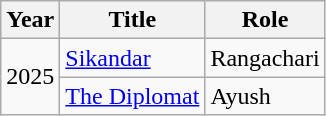<table class="wikitable" style="text-align:left">
<tr>
<th>Year</th>
<th>Title</th>
<th>Role</th>
</tr>
<tr>
<td rowspan="2">2025</td>
<td><a href='#'>Sikandar</a></td>
<td>Rangachari</td>
</tr>
<tr>
<td><a href='#'>The Diplomat</a></td>
<td>Ayush</td>
</tr>
</table>
